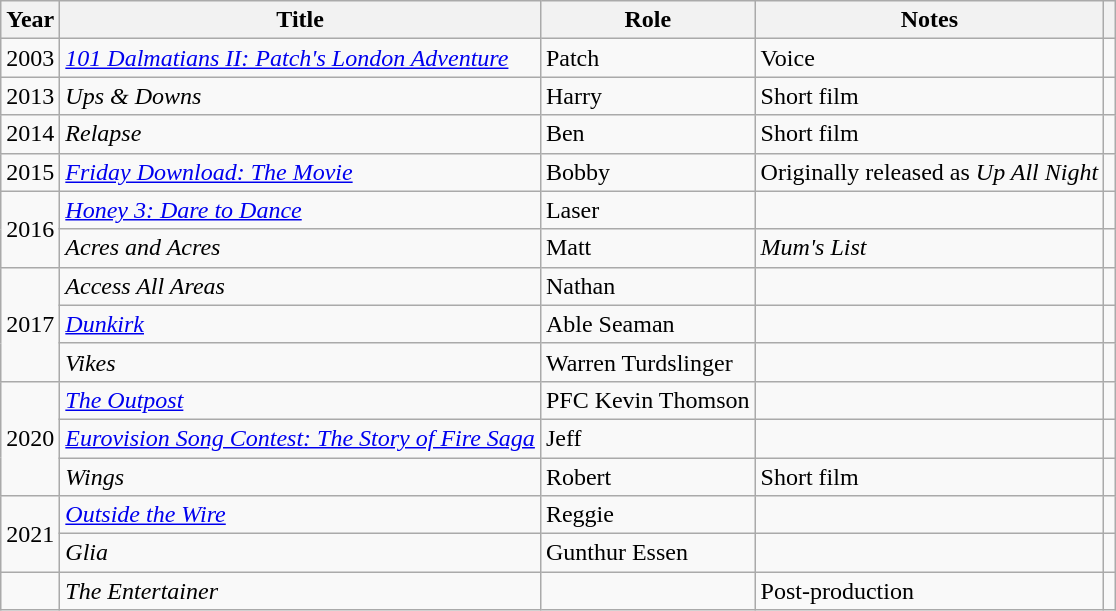<table class="wikitable">
<tr>
<th>Year</th>
<th>Title</th>
<th>Role</th>
<th>Notes</th>
<th></th>
</tr>
<tr>
<td>2003</td>
<td><em><a href='#'>101 Dalmatians II: Patch's London Adventure</a></em></td>
<td>Patch</td>
<td>Voice</td>
<td></td>
</tr>
<tr>
<td>2013</td>
<td><em>Ups & Downs</em></td>
<td>Harry</td>
<td>Short film</td>
<td></td>
</tr>
<tr>
<td>2014</td>
<td><em>Relapse</em></td>
<td>Ben</td>
<td>Short film</td>
<td></td>
</tr>
<tr>
<td>2015</td>
<td><em><a href='#'>Friday Download: The Movie</a></em></td>
<td>Bobby</td>
<td>Originally released as <em>Up All Night</em></td>
<td></td>
</tr>
<tr>
<td rowspan="2">2016</td>
<td><em><a href='#'>Honey 3: Dare to Dance</a></em></td>
<td>Laser</td>
<td></td>
<td></td>
</tr>
<tr>
<td><em>Acres and Acres</em></td>
<td>Matt</td>
<td> <em>Mum's List</em></td>
<td></td>
</tr>
<tr>
<td rowspan="3">2017</td>
<td><em>Access All Areas</em></td>
<td>Nathan</td>
<td></td>
<td></td>
</tr>
<tr>
<td><em><a href='#'>Dunkirk</a></em></td>
<td>Able Seaman</td>
<td></td>
<td></td>
</tr>
<tr>
<td><em>Vikes</em></td>
<td>Warren Turdslinger</td>
<td></td>
<td></td>
</tr>
<tr>
<td rowspan="3">2020</td>
<td><em><a href='#'>The Outpost</a></em></td>
<td>PFC Kevin Thomson</td>
<td></td>
<td></td>
</tr>
<tr>
<td><em><a href='#'>Eurovision Song Contest: The Story of Fire Saga</a></em></td>
<td>Jeff</td>
<td></td>
<td></td>
</tr>
<tr>
<td><em>Wings</em></td>
<td>Robert</td>
<td>Short film</td>
<td></td>
</tr>
<tr>
<td rowspan="2">2021</td>
<td><em><a href='#'>Outside the Wire</a></em></td>
<td>Reggie</td>
<td></td>
<td></td>
</tr>
<tr>
<td><em>Glia</em></td>
<td>Gunthur Essen</td>
<td></td>
<td></td>
</tr>
<tr>
<td></td>
<td><em>The Entertainer</em></td>
<td></td>
<td>Post-production</td>
<td></td>
</tr>
</table>
